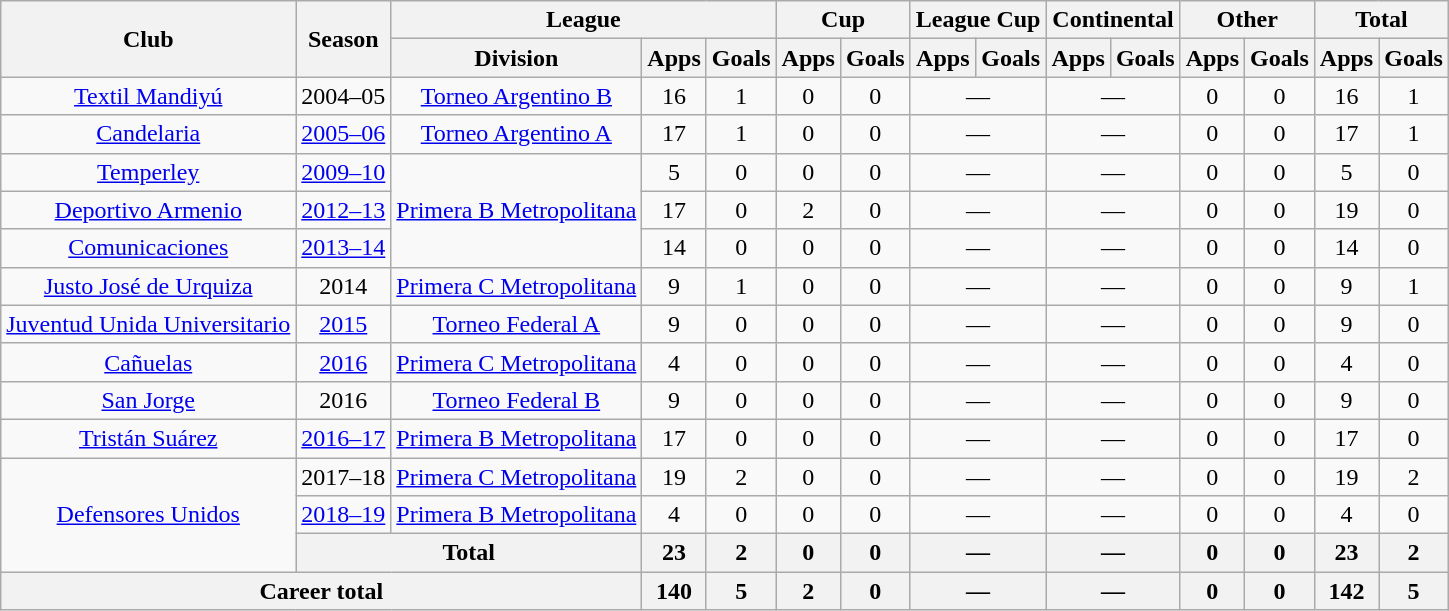<table class="wikitable" style="text-align:center">
<tr>
<th rowspan="2">Club</th>
<th rowspan="2">Season</th>
<th colspan="3">League</th>
<th colspan="2">Cup</th>
<th colspan="2">League Cup</th>
<th colspan="2">Continental</th>
<th colspan="2">Other</th>
<th colspan="2">Total</th>
</tr>
<tr>
<th>Division</th>
<th>Apps</th>
<th>Goals</th>
<th>Apps</th>
<th>Goals</th>
<th>Apps</th>
<th>Goals</th>
<th>Apps</th>
<th>Goals</th>
<th>Apps</th>
<th>Goals</th>
<th>Apps</th>
<th>Goals</th>
</tr>
<tr>
<td rowspan="1"><a href='#'>Textil Mandiyú</a></td>
<td>2004–05</td>
<td rowspan="1"><a href='#'>Torneo Argentino B</a></td>
<td>16</td>
<td>1</td>
<td>0</td>
<td>0</td>
<td colspan="2">—</td>
<td colspan="2">—</td>
<td>0</td>
<td>0</td>
<td>16</td>
<td>1</td>
</tr>
<tr>
<td rowspan="1"><a href='#'>Candelaria</a></td>
<td><a href='#'>2005–06</a></td>
<td rowspan="1"><a href='#'>Torneo Argentino A</a></td>
<td>17</td>
<td>1</td>
<td>0</td>
<td>0</td>
<td colspan="2">—</td>
<td colspan="2">—</td>
<td>0</td>
<td>0</td>
<td>17</td>
<td>1</td>
</tr>
<tr>
<td rowspan="1"><a href='#'>Temperley</a></td>
<td><a href='#'>2009–10</a></td>
<td rowspan="3"><a href='#'>Primera B Metropolitana</a></td>
<td>5</td>
<td>0</td>
<td>0</td>
<td>0</td>
<td colspan="2">—</td>
<td colspan="2">—</td>
<td>0</td>
<td>0</td>
<td>5</td>
<td>0</td>
</tr>
<tr>
<td rowspan="1"><a href='#'>Deportivo Armenio</a></td>
<td><a href='#'>2012–13</a></td>
<td>17</td>
<td>0</td>
<td>2</td>
<td>0</td>
<td colspan="2">—</td>
<td colspan="2">—</td>
<td>0</td>
<td>0</td>
<td>19</td>
<td>0</td>
</tr>
<tr>
<td rowspan="1"><a href='#'>Comunicaciones</a></td>
<td><a href='#'>2013–14</a></td>
<td>14</td>
<td>0</td>
<td>0</td>
<td>0</td>
<td colspan="2">—</td>
<td colspan="2">—</td>
<td>0</td>
<td>0</td>
<td>14</td>
<td>0</td>
</tr>
<tr>
<td rowspan="1"><a href='#'>Justo José de Urquiza</a></td>
<td>2014</td>
<td rowspan="1"><a href='#'>Primera C Metropolitana</a></td>
<td>9</td>
<td>1</td>
<td>0</td>
<td>0</td>
<td colspan="2">—</td>
<td colspan="2">—</td>
<td>0</td>
<td>0</td>
<td>9</td>
<td>1</td>
</tr>
<tr>
<td rowspan="1"><a href='#'>Juventud Unida Universitario</a></td>
<td><a href='#'>2015</a></td>
<td rowspan="1"><a href='#'>Torneo Federal A</a></td>
<td>9</td>
<td>0</td>
<td>0</td>
<td>0</td>
<td colspan="2">—</td>
<td colspan="2">—</td>
<td>0</td>
<td>0</td>
<td>9</td>
<td>0</td>
</tr>
<tr>
<td rowspan="1"><a href='#'>Cañuelas</a></td>
<td><a href='#'>2016</a></td>
<td rowspan="1"><a href='#'>Primera C Metropolitana</a></td>
<td>4</td>
<td>0</td>
<td>0</td>
<td>0</td>
<td colspan="2">—</td>
<td colspan="2">—</td>
<td>0</td>
<td>0</td>
<td>4</td>
<td>0</td>
</tr>
<tr>
<td rowspan="1"><a href='#'>San Jorge</a></td>
<td>2016</td>
<td rowspan="1"><a href='#'>Torneo Federal B</a></td>
<td>9</td>
<td>0</td>
<td>0</td>
<td>0</td>
<td colspan="2">—</td>
<td colspan="2">—</td>
<td>0</td>
<td>0</td>
<td>9</td>
<td>0</td>
</tr>
<tr>
<td rowspan="1"><a href='#'>Tristán Suárez</a></td>
<td><a href='#'>2016–17</a></td>
<td rowspan="1"><a href='#'>Primera B Metropolitana</a></td>
<td>17</td>
<td>0</td>
<td>0</td>
<td>0</td>
<td colspan="2">—</td>
<td colspan="2">—</td>
<td>0</td>
<td>0</td>
<td>17</td>
<td>0</td>
</tr>
<tr>
<td rowspan="3"><a href='#'>Defensores Unidos</a></td>
<td>2017–18</td>
<td rowspan="1"><a href='#'>Primera C Metropolitana</a></td>
<td>19</td>
<td>2</td>
<td>0</td>
<td>0</td>
<td colspan="2">—</td>
<td colspan="2">—</td>
<td>0</td>
<td>0</td>
<td>19</td>
<td>2</td>
</tr>
<tr>
<td><a href='#'>2018–19</a></td>
<td rowspan="1"><a href='#'>Primera B Metropolitana</a></td>
<td>4</td>
<td>0</td>
<td>0</td>
<td>0</td>
<td colspan="2">—</td>
<td colspan="2">—</td>
<td>0</td>
<td>0</td>
<td>4</td>
<td>0</td>
</tr>
<tr>
<th colspan="2">Total</th>
<th>23</th>
<th>2</th>
<th>0</th>
<th>0</th>
<th colspan="2">—</th>
<th colspan="2">—</th>
<th>0</th>
<th>0</th>
<th>23</th>
<th>2</th>
</tr>
<tr>
<th colspan="3">Career total</th>
<th>140</th>
<th>5</th>
<th>2</th>
<th>0</th>
<th colspan="2">—</th>
<th colspan="2">—</th>
<th>0</th>
<th>0</th>
<th>142</th>
<th>5</th>
</tr>
</table>
